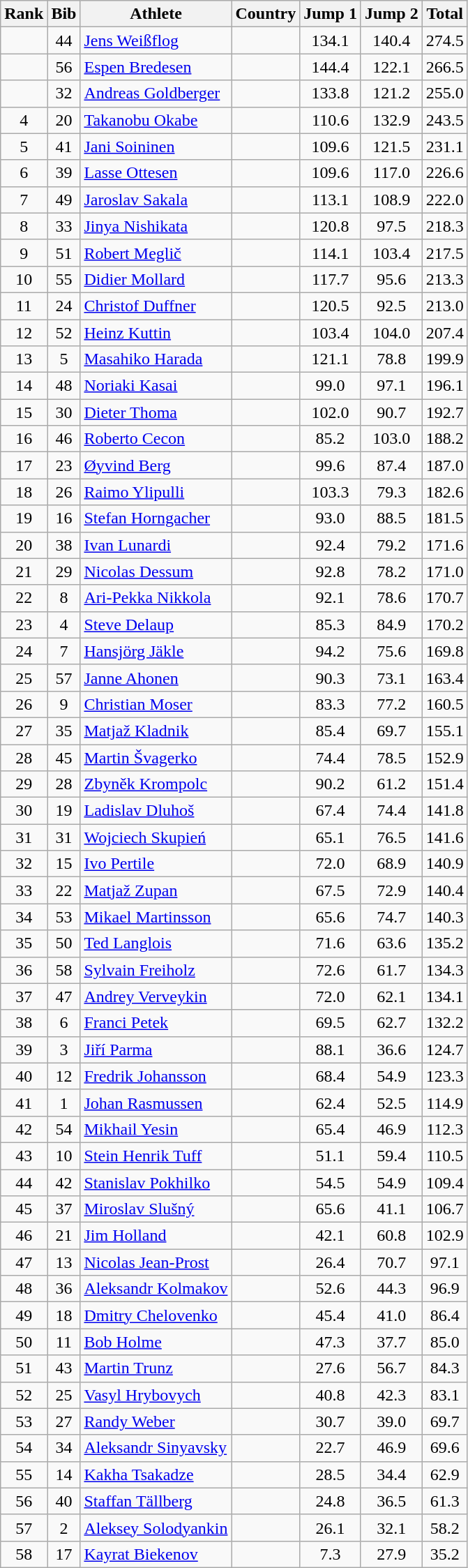<table class="wikitable sortable" style="text-align:center">
<tr>
<th>Rank</th>
<th>Bib</th>
<th>Athlete</th>
<th>Country</th>
<th>Jump 1</th>
<th>Jump 2</th>
<th>Total</th>
</tr>
<tr>
<td></td>
<td>44</td>
<td align=left><a href='#'>Jens Weißflog</a></td>
<td align=left></td>
<td>134.1</td>
<td>140.4</td>
<td>274.5</td>
</tr>
<tr>
<td></td>
<td>56</td>
<td align=left><a href='#'>Espen Bredesen</a></td>
<td align=left></td>
<td>144.4</td>
<td>122.1</td>
<td>266.5</td>
</tr>
<tr>
<td></td>
<td>32</td>
<td align=left><a href='#'>Andreas Goldberger</a></td>
<td align=left></td>
<td>133.8</td>
<td>121.2</td>
<td>255.0</td>
</tr>
<tr>
<td>4</td>
<td>20</td>
<td align=left><a href='#'>Takanobu Okabe</a></td>
<td align=left></td>
<td>110.6</td>
<td>132.9</td>
<td>243.5</td>
</tr>
<tr>
<td>5</td>
<td>41</td>
<td align=left><a href='#'>Jani Soininen</a></td>
<td align=left></td>
<td>109.6</td>
<td>121.5</td>
<td>231.1</td>
</tr>
<tr>
<td>6</td>
<td>39</td>
<td align=left><a href='#'>Lasse Ottesen</a></td>
<td align=left></td>
<td>109.6</td>
<td>117.0</td>
<td>226.6</td>
</tr>
<tr>
<td>7</td>
<td>49</td>
<td align=left><a href='#'>Jaroslav Sakala</a></td>
<td align=left></td>
<td>113.1</td>
<td>108.9</td>
<td>222.0</td>
</tr>
<tr>
<td>8</td>
<td>33</td>
<td align=left><a href='#'>Jinya Nishikata</a></td>
<td align=left></td>
<td>120.8</td>
<td>97.5</td>
<td>218.3</td>
</tr>
<tr>
<td>9</td>
<td>51</td>
<td align=left><a href='#'>Robert Meglič</a></td>
<td align=left></td>
<td>114.1</td>
<td>103.4</td>
<td>217.5</td>
</tr>
<tr>
<td>10</td>
<td>55</td>
<td align=left><a href='#'>Didier Mollard</a></td>
<td align=left></td>
<td>117.7</td>
<td>95.6</td>
<td>213.3</td>
</tr>
<tr>
<td>11</td>
<td>24</td>
<td align=left><a href='#'>Christof Duffner</a></td>
<td align=left></td>
<td>120.5</td>
<td>92.5</td>
<td>213.0</td>
</tr>
<tr>
<td>12</td>
<td>52</td>
<td align=left><a href='#'>Heinz Kuttin</a></td>
<td align=left></td>
<td>103.4</td>
<td>104.0</td>
<td>207.4</td>
</tr>
<tr>
<td>13</td>
<td>5</td>
<td align=left><a href='#'>Masahiko Harada</a></td>
<td align=left></td>
<td>121.1</td>
<td>78.8</td>
<td>199.9</td>
</tr>
<tr>
<td>14</td>
<td>48</td>
<td align=left><a href='#'>Noriaki Kasai</a></td>
<td align=left></td>
<td>99.0</td>
<td>97.1</td>
<td>196.1</td>
</tr>
<tr>
<td>15</td>
<td>30</td>
<td align=left><a href='#'>Dieter Thoma</a></td>
<td align=left></td>
<td>102.0</td>
<td>90.7</td>
<td>192.7</td>
</tr>
<tr>
<td>16</td>
<td>46</td>
<td align=left><a href='#'>Roberto Cecon</a></td>
<td align=left></td>
<td>85.2</td>
<td>103.0</td>
<td>188.2</td>
</tr>
<tr>
<td>17</td>
<td>23</td>
<td align=left><a href='#'>Øyvind Berg</a></td>
<td align=left></td>
<td>99.6</td>
<td>87.4</td>
<td>187.0</td>
</tr>
<tr>
<td>18</td>
<td>26</td>
<td align=left><a href='#'>Raimo Ylipulli</a></td>
<td align=left></td>
<td>103.3</td>
<td>79.3</td>
<td>182.6</td>
</tr>
<tr>
<td>19</td>
<td>16</td>
<td align=left><a href='#'>Stefan Horngacher</a></td>
<td align=left></td>
<td>93.0</td>
<td>88.5</td>
<td>181.5</td>
</tr>
<tr>
<td>20</td>
<td>38</td>
<td align=left><a href='#'>Ivan Lunardi</a></td>
<td align=left></td>
<td>92.4</td>
<td>79.2</td>
<td>171.6</td>
</tr>
<tr>
<td>21</td>
<td>29</td>
<td align=left><a href='#'>Nicolas Dessum</a></td>
<td align=left></td>
<td>92.8</td>
<td>78.2</td>
<td>171.0</td>
</tr>
<tr>
<td>22</td>
<td>8</td>
<td align=left><a href='#'>Ari-Pekka Nikkola</a></td>
<td align=left></td>
<td>92.1</td>
<td>78.6</td>
<td>170.7</td>
</tr>
<tr>
<td>23</td>
<td>4</td>
<td align=left><a href='#'>Steve Delaup</a></td>
<td align=left></td>
<td>85.3</td>
<td>84.9</td>
<td>170.2</td>
</tr>
<tr>
<td>24</td>
<td>7</td>
<td align=left><a href='#'>Hansjörg Jäkle</a></td>
<td align=left></td>
<td>94.2</td>
<td>75.6</td>
<td>169.8</td>
</tr>
<tr>
<td>25</td>
<td>57</td>
<td align=left><a href='#'>Janne Ahonen</a></td>
<td align=left></td>
<td>90.3</td>
<td>73.1</td>
<td>163.4</td>
</tr>
<tr>
<td>26</td>
<td>9</td>
<td align=left><a href='#'>Christian Moser</a></td>
<td align=left></td>
<td>83.3</td>
<td>77.2</td>
<td>160.5</td>
</tr>
<tr>
<td>27</td>
<td>35</td>
<td align=left><a href='#'>Matjaž Kladnik</a></td>
<td align=left></td>
<td>85.4</td>
<td>69.7</td>
<td>155.1</td>
</tr>
<tr>
<td>28</td>
<td>45</td>
<td align=left><a href='#'>Martin Švagerko</a></td>
<td align=left></td>
<td>74.4</td>
<td>78.5</td>
<td>152.9</td>
</tr>
<tr>
<td>29</td>
<td>28</td>
<td align=left><a href='#'>Zbyněk Krompolc</a></td>
<td align=left></td>
<td>90.2</td>
<td>61.2</td>
<td>151.4</td>
</tr>
<tr>
<td>30</td>
<td>19</td>
<td align=left><a href='#'>Ladislav Dluhoš</a></td>
<td align=left></td>
<td>67.4</td>
<td>74.4</td>
<td>141.8</td>
</tr>
<tr>
<td>31</td>
<td>31</td>
<td align=left><a href='#'>Wojciech Skupień</a></td>
<td align=left></td>
<td>65.1</td>
<td>76.5</td>
<td>141.6</td>
</tr>
<tr>
<td>32</td>
<td>15</td>
<td align=left><a href='#'>Ivo Pertile</a></td>
<td align=left></td>
<td>72.0</td>
<td>68.9</td>
<td>140.9</td>
</tr>
<tr>
<td>33</td>
<td>22</td>
<td align=left><a href='#'>Matjaž Zupan</a></td>
<td align=left></td>
<td>67.5</td>
<td>72.9</td>
<td>140.4</td>
</tr>
<tr>
<td>34</td>
<td>53</td>
<td align=left><a href='#'>Mikael Martinsson</a></td>
<td align=left></td>
<td>65.6</td>
<td>74.7</td>
<td>140.3</td>
</tr>
<tr>
<td>35</td>
<td>50</td>
<td align=left><a href='#'>Ted Langlois</a></td>
<td align=left></td>
<td>71.6</td>
<td>63.6</td>
<td>135.2</td>
</tr>
<tr>
<td>36</td>
<td>58</td>
<td align=left><a href='#'>Sylvain Freiholz</a></td>
<td align=left></td>
<td>72.6</td>
<td>61.7</td>
<td>134.3</td>
</tr>
<tr>
<td>37</td>
<td>47</td>
<td align=left><a href='#'>Andrey Verveykin</a></td>
<td align=left></td>
<td>72.0</td>
<td>62.1</td>
<td>134.1</td>
</tr>
<tr>
<td>38</td>
<td>6</td>
<td align=left><a href='#'>Franci Petek</a></td>
<td align=left></td>
<td>69.5</td>
<td>62.7</td>
<td>132.2</td>
</tr>
<tr>
<td>39</td>
<td>3</td>
<td align=left><a href='#'>Jiří Parma</a></td>
<td align=left></td>
<td>88.1</td>
<td>36.6</td>
<td>124.7</td>
</tr>
<tr>
<td>40</td>
<td>12</td>
<td align=left><a href='#'>Fredrik Johansson</a></td>
<td align=left></td>
<td>68.4</td>
<td>54.9</td>
<td>123.3</td>
</tr>
<tr>
<td>41</td>
<td>1</td>
<td align=left><a href='#'>Johan Rasmussen</a></td>
<td align=left></td>
<td>62.4</td>
<td>52.5</td>
<td>114.9</td>
</tr>
<tr>
<td>42</td>
<td>54</td>
<td align=left><a href='#'>Mikhail Yesin</a></td>
<td align=left></td>
<td>65.4</td>
<td>46.9</td>
<td>112.3</td>
</tr>
<tr>
<td>43</td>
<td>10</td>
<td align=left><a href='#'>Stein Henrik Tuff</a></td>
<td align=left></td>
<td>51.1</td>
<td>59.4</td>
<td>110.5</td>
</tr>
<tr>
<td>44</td>
<td>42</td>
<td align=left><a href='#'>Stanislav Pokhilko</a></td>
<td align=left></td>
<td>54.5</td>
<td>54.9</td>
<td>109.4</td>
</tr>
<tr>
<td>45</td>
<td>37</td>
<td align=left><a href='#'>Miroslav Slušný</a></td>
<td align=left></td>
<td>65.6</td>
<td>41.1</td>
<td>106.7</td>
</tr>
<tr>
<td>46</td>
<td>21</td>
<td align=left><a href='#'>Jim Holland</a></td>
<td align=left></td>
<td>42.1</td>
<td>60.8</td>
<td>102.9</td>
</tr>
<tr>
<td>47</td>
<td>13</td>
<td align=left><a href='#'>Nicolas Jean-Prost</a></td>
<td align=left></td>
<td>26.4</td>
<td>70.7</td>
<td>97.1</td>
</tr>
<tr>
<td>48</td>
<td>36</td>
<td align=left><a href='#'>Aleksandr Kolmakov</a></td>
<td align=left></td>
<td>52.6</td>
<td>44.3</td>
<td>96.9</td>
</tr>
<tr>
<td>49</td>
<td>18</td>
<td align=left><a href='#'>Dmitry Chelovenko</a></td>
<td align=left></td>
<td>45.4</td>
<td>41.0</td>
<td>86.4</td>
</tr>
<tr>
<td>50</td>
<td>11</td>
<td align=left><a href='#'>Bob Holme</a></td>
<td align=left></td>
<td>47.3</td>
<td>37.7</td>
<td>85.0</td>
</tr>
<tr>
<td>51</td>
<td>43</td>
<td align=left><a href='#'>Martin Trunz</a></td>
<td align=left></td>
<td>27.6</td>
<td>56.7</td>
<td>84.3</td>
</tr>
<tr>
<td>52</td>
<td>25</td>
<td align=left><a href='#'>Vasyl Hrybovych</a></td>
<td align=left></td>
<td>40.8</td>
<td>42.3</td>
<td>83.1</td>
</tr>
<tr>
<td>53</td>
<td>27</td>
<td align=left><a href='#'>Randy Weber</a></td>
<td align=left></td>
<td>30.7</td>
<td>39.0</td>
<td>69.7</td>
</tr>
<tr>
<td>54</td>
<td>34</td>
<td align=left><a href='#'>Aleksandr Sinyavsky</a></td>
<td align=left></td>
<td>22.7</td>
<td>46.9</td>
<td>69.6</td>
</tr>
<tr>
<td>55</td>
<td>14</td>
<td align=left><a href='#'>Kakha Tsakadze</a></td>
<td align=left></td>
<td>28.5</td>
<td>34.4</td>
<td>62.9</td>
</tr>
<tr>
<td>56</td>
<td>40</td>
<td align=left><a href='#'>Staffan Tällberg</a></td>
<td align=left></td>
<td>24.8</td>
<td>36.5</td>
<td>61.3</td>
</tr>
<tr>
<td>57</td>
<td>2</td>
<td align=left><a href='#'>Aleksey Solodyankin</a></td>
<td align=left></td>
<td>26.1</td>
<td>32.1</td>
<td>58.2</td>
</tr>
<tr>
<td>58</td>
<td>17</td>
<td align=left><a href='#'>Kayrat Biekenov</a></td>
<td align=left></td>
<td>7.3</td>
<td>27.9</td>
<td>35.2</td>
</tr>
</table>
